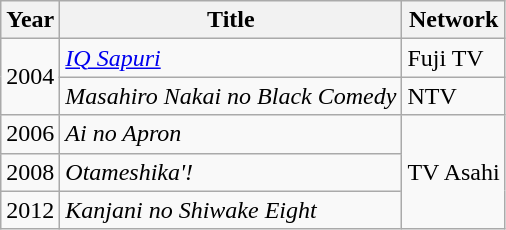<table class="wikitable">
<tr>
<th>Year</th>
<th>Title</th>
<th>Network</th>
</tr>
<tr>
<td rowspan="2">2004</td>
<td><em><a href='#'>IQ Sapuri</a></em></td>
<td>Fuji TV</td>
</tr>
<tr>
<td><em>Masahiro Nakai no Black Comedy</em></td>
<td>NTV</td>
</tr>
<tr>
<td>2006</td>
<td><em>Ai no Apron</em></td>
<td rowspan="3">TV Asahi</td>
</tr>
<tr>
<td>2008</td>
<td><em>Otameshika'!</em></td>
</tr>
<tr>
<td>2012</td>
<td><em>Kanjani no Shiwake Eight</em></td>
</tr>
</table>
